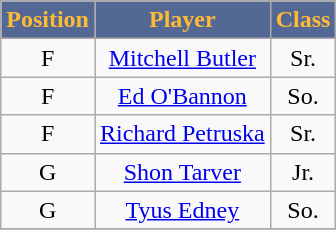<table class="wikitable sortable sortable">
<tr>
<th style="background:#536895; color:#FEBB36">Position</th>
<th style="background:#536895; color:#FEBB36">Player</th>
<th style="background:#536895; color:#FEBB36">Class</th>
</tr>
<tr style="text-align: center">
<td>F</td>
<td><a href='#'>Mitchell Butler</a></td>
<td>Sr.</td>
</tr>
<tr style="text-align: center">
<td>F</td>
<td><a href='#'>Ed O'Bannon</a></td>
<td>So.</td>
</tr>
<tr style="text-align: center">
<td>F</td>
<td><a href='#'>Richard Petruska</a></td>
<td>Sr.</td>
</tr>
<tr style="text-align: center">
<td>G</td>
<td><a href='#'>Shon Tarver</a></td>
<td>Jr.</td>
</tr>
<tr style="text-align: center">
<td>G</td>
<td><a href='#'>Tyus Edney</a></td>
<td>So.</td>
</tr>
<tr style="text-align: center">
</tr>
</table>
